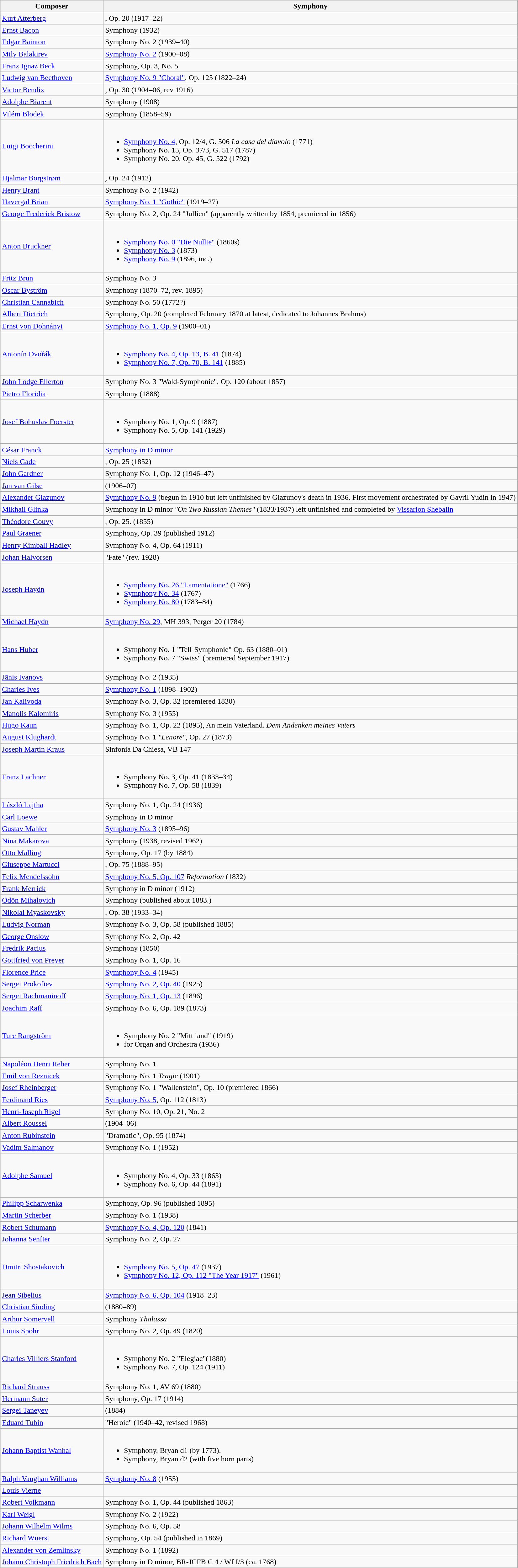<table class="wikitable">
<tr>
<th>Composer</th>
<th>Symphony</th>
</tr>
<tr>
<td><a href='#'>Kurt Atterberg</a></td>
<td>, Op. 20 (1917–22)</td>
</tr>
<tr>
<td><a href='#'>Ernst Bacon</a></td>
<td>Symphony (1932)</td>
</tr>
<tr>
<td><a href='#'>Edgar Bainton</a></td>
<td>Symphony No. 2 (1939–40)</td>
</tr>
<tr>
<td><a href='#'>Mily Balakirev</a></td>
<td><a href='#'>Symphony No. 2</a> (1900–08)</td>
</tr>
<tr>
<td><a href='#'>Franz Ignaz Beck</a></td>
<td>Symphony, Op. 3, No. 5</td>
</tr>
<tr>
<td><a href='#'>Ludwig van Beethoven</a></td>
<td><a href='#'>Symphony No. 9 "Choral"</a>, Op. 125 (1822–24)</td>
</tr>
<tr>
<td><a href='#'>Victor Bendix</a></td>
<td>, Op. 30 (1904–06, rev 1916)</td>
</tr>
<tr>
<td><a href='#'>Adolphe Biarent</a></td>
<td>Symphony (1908)</td>
</tr>
<tr>
<td><a href='#'>Vilém Blodek</a></td>
<td>Symphony (1858–59)</td>
</tr>
<tr>
<td><a href='#'>Luigi Boccherini</a></td>
<td><br><ul><li><a href='#'>Symphony No. 4</a>, Op. 12/4, G. 506 <em>La casa del diavolo</em> (1771)</li><li>Symphony No. 15, Op. 37/3, G. 517 (1787)</li><li>Symphony No. 20, Op. 45, G. 522 (1792)</li></ul></td>
</tr>
<tr>
<td><a href='#'>Hjalmar Borgstrøm</a></td>
<td>, Op. 24 (1912)</td>
</tr>
<tr>
<td><a href='#'>Henry Brant</a></td>
<td>Symphony No. 2 (1942)</td>
</tr>
<tr>
<td><a href='#'>Havergal Brian</a></td>
<td><a href='#'>Symphony No. 1 "Gothic"</a> (1919–27)</td>
</tr>
<tr>
<td><a href='#'>George Frederick Bristow</a></td>
<td>Symphony No. 2, Op.  24 "Jullien" (apparently written by 1854, premiered in 1856)</td>
</tr>
<tr>
<td><a href='#'>Anton Bruckner</a></td>
<td><br><ul><li><a href='#'>Symphony No. 0 "Die Nullte"</a> (1860s)</li><li><a href='#'>Symphony No. 3</a> (1873)</li><li><a href='#'>Symphony No. 9</a> (1896, inc.)</li></ul></td>
</tr>
<tr>
<td><a href='#'>Fritz Brun</a></td>
<td>Symphony No. 3</td>
</tr>
<tr>
<td><a href='#'>Oscar Byström</a></td>
<td>Symphony (1870–72, rev. 1895)</td>
</tr>
<tr>
<td><a href='#'>Christian Cannabich</a></td>
<td>Symphony No. 50 (1772?)</td>
</tr>
<tr>
<td><a href='#'>Albert Dietrich</a></td>
<td>Symphony, Op. 20 (completed February 1870 at latest, dedicated to Johannes Brahms)</td>
</tr>
<tr>
<td><a href='#'>Ernst von Dohnányi</a></td>
<td><a href='#'>Symphony No. 1, Op. 9</a> (1900–01)</td>
</tr>
<tr>
<td><a href='#'>Antonín Dvořák</a></td>
<td><br><ul><li><a href='#'>Symphony No. 4, Op. 13, B. 41</a> (1874)</li><li><a href='#'>Symphony No. 7, Op. 70, B. 141</a> (1885)</li></ul></td>
</tr>
<tr>
<td><a href='#'>John Lodge Ellerton</a></td>
<td>Symphony No. 3 "Wald-Symphonie", Op. 120 (about 1857)</td>
</tr>
<tr>
<td><a href='#'>Pietro Floridia</a></td>
<td>Symphony (1888)</td>
</tr>
<tr>
<td><a href='#'>Josef Bohuslav Foerster</a></td>
<td><br><ul><li>Symphony No. 1, Op. 9 (1887)</li><li>Symphony No. 5, Op. 141 (1929)</li></ul></td>
</tr>
<tr>
<td><a href='#'>César Franck</a></td>
<td><a href='#'>Symphony in D minor</a></td>
</tr>
<tr>
<td><a href='#'>Niels Gade</a></td>
<td>, Op. 25 (1852)</td>
</tr>
<tr>
<td><a href='#'>John Gardner</a></td>
<td>Symphony No. 1, Op. 12 (1946–47)</td>
</tr>
<tr>
<td><a href='#'>Jan van Gilse</a></td>
<td> (1906–07)</td>
</tr>
<tr>
<td><a href='#'>Alexander Glazunov</a></td>
<td><a href='#'>Symphony No. 9</a> (begun in 1910 but left unfinished by Glazunov's death in 1936. First movement orchestrated by Gavril Yudin in 1947)</td>
</tr>
<tr>
<td><a href='#'>Mikhail Glinka</a></td>
<td>Symphony in D minor <em>"On Two Russian Themes"</em> (1833/1937) left unfinished and completed by <a href='#'>Vissarion Shebalin</a></td>
</tr>
<tr>
<td><a href='#'>Théodore Gouvy</a></td>
<td>, Op. 25. (1855) </td>
</tr>
<tr>
<td><a href='#'>Paul Graener</a></td>
<td>Symphony, Op. 39 (published 1912)</td>
</tr>
<tr>
<td><a href='#'>Henry Kimball Hadley</a></td>
<td>Symphony No. 4, Op. 64 (1911)</td>
</tr>
<tr>
<td><a href='#'>Johan Halvorsen</a></td>
<td> "Fate" (rev. 1928)</td>
</tr>
<tr>
<td><a href='#'>Joseph Haydn</a></td>
<td><br><ul><li><a href='#'>Symphony No. 26 "Lamentatione"</a> (1766)</li><li><a href='#'>Symphony No. 34</a> (1767)</li><li><a href='#'>Symphony No. 80</a> (1783–84)</li></ul></td>
</tr>
<tr>
<td><a href='#'>Michael Haydn</a></td>
<td><a href='#'>Symphony No. 29</a>, MH 393, Perger 20 (1784)</td>
</tr>
<tr>
<td><a href='#'>Hans Huber</a></td>
<td><br><ul><li>Symphony No. 1 "Tell-Symphonie" Op. 63 (1880–01)</li><li>Symphony No. 7 "Swiss" (premiered September 1917)</li></ul></td>
</tr>
<tr>
<td><a href='#'>Jānis Ivanovs</a></td>
<td>Symphony No. 2 (1935)</td>
</tr>
<tr>
<td><a href='#'>Charles Ives</a></td>
<td><a href='#'>Symphony No. 1</a> (1898–1902)</td>
</tr>
<tr>
<td><a href='#'>Jan Kalivoda</a></td>
<td>Symphony No. 3, Op. 32 (premiered 1830)</td>
</tr>
<tr>
<td><a href='#'>Manolis Kalomiris</a></td>
<td>Symphony No. 3 (1955)</td>
</tr>
<tr>
<td><a href='#'>Hugo Kaun</a></td>
<td>Symphony No. 1, Op. 22 (1895), An mein Vaterland. <em>Dem Andenken meines Vaters</em></td>
</tr>
<tr>
<td><a href='#'>August Klughardt</a></td>
<td>Symphony No. 1 <em>"Lenore"</em>, Op. 27 (1873)</td>
</tr>
<tr>
<td><a href='#'>Joseph Martin Kraus</a></td>
<td>Sinfonia Da Chiesa, VB 147</td>
</tr>
<tr>
<td><a href='#'>Franz Lachner</a></td>
<td><br><ul><li>Symphony No. 3, Op. 41 (1833–34)</li><li>Symphony No. 7, Op. 58 (1839)</li></ul></td>
</tr>
<tr>
<td><a href='#'>László Lajtha</a></td>
<td>Symphony No. 1, Op. 24 (1936)</td>
</tr>
<tr>
<td><a href='#'>Carl Loewe</a></td>
<td>Symphony in D minor</td>
</tr>
<tr>
<td><a href='#'>Gustav Mahler</a></td>
<td><a href='#'>Symphony No. 3</a> (1895–96)</td>
</tr>
<tr>
<td><a href='#'>Nina Makarova</a></td>
<td>Symphony (1938, revised 1962)</td>
</tr>
<tr>
<td><a href='#'>Otto Malling</a></td>
<td>Symphony, Op. 17 (by 1884)</td>
</tr>
<tr>
<td><a href='#'>Giuseppe Martucci</a></td>
<td>, Op. 75 (1888–95)</td>
</tr>
<tr>
<td><a href='#'>Felix Mendelssohn</a></td>
<td><a href='#'>Symphony No. 5, Op. 107</a> <em>Reformation</em> (1832)</td>
</tr>
<tr>
<td><a href='#'>Frank Merrick</a></td>
<td>Symphony in D minor (1912)</td>
</tr>
<tr>
<td><a href='#'>Ödön Mihalovich</a></td>
<td>Symphony (published about 1883.)</td>
</tr>
<tr>
<td><a href='#'>Nikolai Myaskovsky</a></td>
<td>, Op. 38 (1933–34)</td>
</tr>
<tr>
<td><a href='#'>Ludvig Norman</a></td>
<td>Symphony No. 3, Op. 58 (published 1885)</td>
</tr>
<tr>
<td><a href='#'>George Onslow</a></td>
<td>Symphony No. 2, Op. 42</td>
</tr>
<tr>
<td><a href='#'>Fredrik Pacius</a></td>
<td>Symphony (1850)</td>
</tr>
<tr>
<td><a href='#'>Gottfried von Preyer</a></td>
<td>Symphony No. 1, Op. 16</td>
</tr>
<tr>
<td><a href='#'>Florence Price</a></td>
<td><a href='#'>Symphony No. 4</a> (1945)</td>
</tr>
<tr>
<td><a href='#'>Sergei Prokofiev</a></td>
<td><a href='#'>Symphony No. 2, Op. 40</a> (1925)</td>
</tr>
<tr>
<td><a href='#'>Sergei Rachmaninoff</a></td>
<td><a href='#'>Symphony No. 1, Op. 13</a> (1896)</td>
</tr>
<tr>
<td><a href='#'>Joachim Raff</a></td>
<td>Symphony No. 6, Op. 189 (1873)</td>
</tr>
<tr>
<td><a href='#'>Ture Rangström</a></td>
<td><br><ul><li>Symphony No. 2 "Mitt land" (1919)</li><li> for Organ and Orchestra (1936)</li></ul></td>
</tr>
<tr>
<td><a href='#'>Napoléon Henri Reber</a></td>
<td>Symphony No. 1</td>
</tr>
<tr>
<td><a href='#'>Emil von Reznicek</a></td>
<td>Symphony No. 1 <em>Tragic</em> (1901)</td>
</tr>
<tr>
<td><a href='#'>Josef Rheinberger</a></td>
<td>Symphony No. 1 "Wallenstein", Op. 10 (premiered 1866)</td>
</tr>
<tr>
<td><a href='#'>Ferdinand Ries</a></td>
<td><a href='#'>Symphony No. 5</a>, Op. 112 (1813)</td>
</tr>
<tr>
<td><a href='#'>Henri-Joseph Rigel</a></td>
<td>Symphony No. 10, Op. 21, No. 2</td>
</tr>
<tr>
<td><a href='#'>Albert Roussel</a></td>
<td> (1904–06)</td>
</tr>
<tr>
<td><a href='#'>Anton Rubinstein</a></td>
<td> "Dramatic", Op. 95 (1874)</td>
</tr>
<tr>
<td><a href='#'>Vadim Salmanov</a></td>
<td>Symphony No. 1 (1952)</td>
</tr>
<tr>
<td><a href='#'>Adolphe Samuel</a></td>
<td><br><ul><li>Symphony No. 4, Op. 33 (1863)</li><li>Symphony No. 6, Op. 44 (1891)</li></ul></td>
</tr>
<tr>
<td><a href='#'>Philipp Scharwenka</a></td>
<td>Symphony, Op. 96 (published 1895)</td>
</tr>
<tr>
<td><a href='#'>Martin Scherber</a></td>
<td>Symphony No. 1 (1938)</td>
</tr>
<tr>
<td><a href='#'>Robert Schumann</a></td>
<td><a href='#'>Symphony No. 4, Op. 120</a> (1841)</td>
</tr>
<tr>
<td><a href='#'>Johanna Senfter</a></td>
<td>Symphony No. 2, Op. 27</td>
</tr>
<tr>
<td><a href='#'>Dmitri Shostakovich</a></td>
<td><br><ul><li><a href='#'>Symphony No. 5, Op. 47</a> (1937)</li><li><a href='#'>Symphony No. 12, Op. 112 "The Year 1917"</a> (1961)</li></ul></td>
</tr>
<tr>
<td><a href='#'>Jean Sibelius</a></td>
<td><a href='#'>Symphony No. 6, Op. 104</a> (1918–23)</td>
</tr>
<tr>
<td><a href='#'>Christian Sinding</a></td>
<td> (1880–89)</td>
</tr>
<tr>
<td><a href='#'>Arthur Somervell</a></td>
<td>Symphony <em>Thalassa</em></td>
</tr>
<tr>
<td><a href='#'>Louis Spohr</a></td>
<td>Symphony No. 2, Op. 49 (1820)</td>
</tr>
<tr>
<td><a href='#'>Charles Villiers Stanford</a></td>
<td><br><ul><li>Symphony No. 2 "Elegiac"(1880)</li><li>Symphony No. 7, Op. 124 (1911)</li></ul></td>
</tr>
<tr>
<td><a href='#'>Richard Strauss</a></td>
<td>Symphony No. 1, AV 69 (1880)</td>
</tr>
<tr>
<td><a href='#'>Hermann Suter</a></td>
<td>Symphony, Op. 17 (1914)</td>
</tr>
<tr>
<td><a href='#'>Sergei Taneyev</a></td>
<td> (1884)</td>
</tr>
<tr>
<td><a href='#'>Eduard Tubin</a></td>
<td> "Heroic" (1940–42, revised 1968)</td>
</tr>
<tr>
<td><a href='#'>Johann Baptist Wanhal</a></td>
<td><br><ul><li>Symphony, Bryan d1 (by 1773).</li><li>Symphony, Bryan d2 (with five horn parts)</li></ul></td>
</tr>
<tr>
<td><a href='#'>Ralph Vaughan Williams</a></td>
<td><a href='#'>Symphony No. 8</a> (1955)</td>
</tr>
<tr>
<td><a href='#'>Louis Vierne</a></td>
<td></td>
</tr>
<tr>
<td><a href='#'>Robert Volkmann</a></td>
<td>Symphony No. 1, Op. 44 (published 1863)</td>
</tr>
<tr>
<td><a href='#'>Karl Weigl</a></td>
<td>Symphony No. 2 (1922)</td>
</tr>
<tr>
<td><a href='#'>Johann Wilhelm Wilms</a></td>
<td>Symphony No. 6, Op. 58</td>
</tr>
<tr>
<td><a href='#'>Richard Wüerst</a></td>
<td>Symphony, Op. 54 (published in 1869)</td>
</tr>
<tr>
<td><a href='#'>Alexander von Zemlinsky</a></td>
<td>Symphony No. 1 (1892)</td>
</tr>
<tr>
<td><a href='#'>Johann Christoph Friedrich Bach</a></td>
<td>Symphony in D minor, BR-JCFB C 4 / Wf I/3 (ca. 1768)</td>
</tr>
</table>
